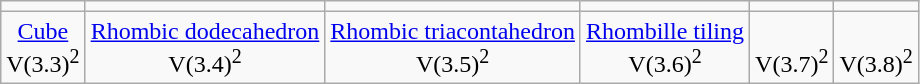<table class="wikitable">
<tr>
<td></td>
<td></td>
<td></td>
<td></td>
<td></td>
<td></td>
</tr>
<tr align=center valign=bottom>
<td><a href='#'>Cube</a><br>V(3.3)<sup>2</sup><br></td>
<td><a href='#'>Rhombic dodecahedron</a><br>V(3.4)<sup>2</sup><br></td>
<td><a href='#'>Rhombic triacontahedron</a><br>V(3.5)<sup>2</sup><br></td>
<td><a href='#'>Rhombille tiling</a><br>V(3.6)<sup>2</sup><br></td>
<td>V(3.7)<sup>2</sup><br></td>
<td>V(3.8)<sup>2</sup><br></td>
</tr>
</table>
